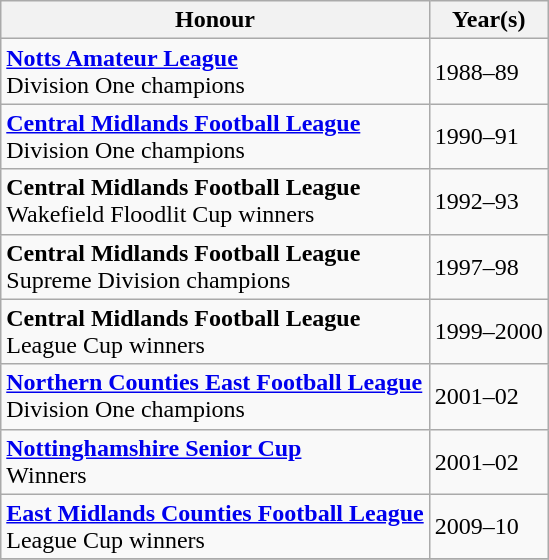<table class="wikitable collapsible">
<tr>
<th>Honour</th>
<th>Year(s)</th>
</tr>
<tr>
<td><strong><a href='#'>Notts Amateur League</a></strong><br>Division One champions</td>
<td>1988–89</td>
</tr>
<tr>
<td><strong><a href='#'>Central Midlands Football League</a></strong><br>Division One champions</td>
<td>1990–91</td>
</tr>
<tr>
<td><strong>Central Midlands Football League</strong><br>Wakefield Floodlit Cup winners</td>
<td>1992–93</td>
</tr>
<tr>
<td><strong>Central Midlands Football League</strong><br>Supreme Division champions</td>
<td>1997–98</td>
</tr>
<tr>
<td><strong>Central Midlands Football League</strong><br>League Cup winners</td>
<td>1999–2000</td>
</tr>
<tr>
<td><strong><a href='#'>Northern Counties East Football League</a></strong><br>Division One champions</td>
<td>2001–02</td>
</tr>
<tr>
<td><strong><a href='#'>Nottinghamshire Senior Cup</a></strong><br>Winners</td>
<td>2001–02</td>
</tr>
<tr>
<td><strong><a href='#'>East Midlands Counties Football League</a></strong><br>League Cup winners</td>
<td>2009–10</td>
</tr>
<tr>
</tr>
</table>
